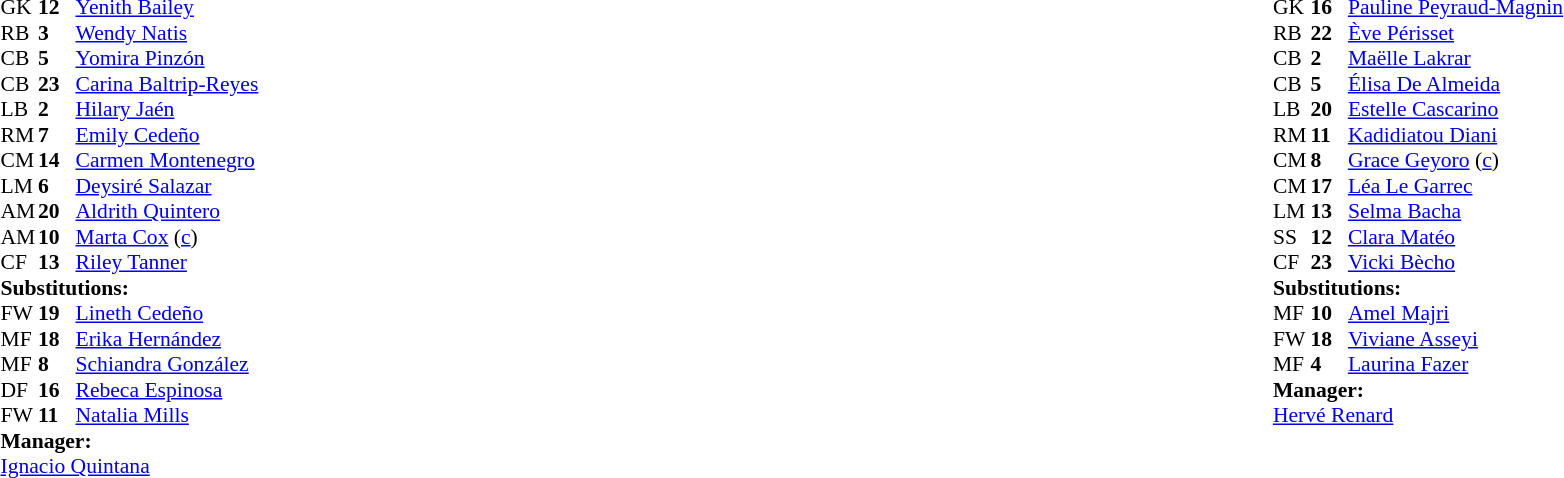<table width="100%">
<tr>
<td valign="top" width="40%"><br><table style="font-size:90%" cellspacing="0" cellpadding="0">
<tr>
<th width=25></th>
<th width=25></th>
</tr>
<tr>
<td>GK</td>
<td><strong>12</strong></td>
<td><a href='#'>Yenith Bailey</a></td>
</tr>
<tr>
<td>RB</td>
<td><strong>3</strong></td>
<td><a href='#'>Wendy Natis</a></td>
<td></td>
<td></td>
</tr>
<tr>
<td>CB</td>
<td><strong>5</strong></td>
<td><a href='#'>Yomira Pinzón</a></td>
<td></td>
</tr>
<tr>
<td>CB</td>
<td><strong>23</strong></td>
<td><a href='#'>Carina Baltrip-Reyes</a></td>
</tr>
<tr>
<td>LB</td>
<td><strong>2</strong></td>
<td><a href='#'>Hilary Jaén</a></td>
</tr>
<tr>
<td>RM</td>
<td><strong>7</strong></td>
<td><a href='#'>Emily Cedeño</a></td>
<td></td>
<td></td>
</tr>
<tr>
<td>CM</td>
<td><strong>14</strong></td>
<td><a href='#'>Carmen Montenegro</a></td>
<td></td>
<td></td>
</tr>
<tr>
<td>LM</td>
<td><strong>6</strong></td>
<td><a href='#'>Deysiré Salazar</a></td>
<td></td>
<td></td>
</tr>
<tr>
<td>AM</td>
<td><strong>20</strong></td>
<td><a href='#'>Aldrith Quintero</a></td>
</tr>
<tr>
<td>AM</td>
<td><strong>10</strong></td>
<td><a href='#'>Marta Cox</a> (<a href='#'>c</a>)</td>
</tr>
<tr>
<td>CF</td>
<td><strong>13</strong></td>
<td><a href='#'>Riley Tanner</a></td>
<td></td>
<td></td>
</tr>
<tr>
<td colspan=3><strong>Substitutions:</strong></td>
</tr>
<tr>
<td>FW</td>
<td><strong>19</strong></td>
<td><a href='#'>Lineth Cedeño</a></td>
<td></td>
<td></td>
</tr>
<tr>
<td>MF</td>
<td><strong>18</strong></td>
<td><a href='#'>Erika Hernández</a></td>
<td></td>
<td></td>
</tr>
<tr>
<td>MF</td>
<td><strong>8</strong></td>
<td><a href='#'>Schiandra González</a></td>
<td></td>
<td></td>
</tr>
<tr>
<td>DF</td>
<td><strong>16</strong></td>
<td><a href='#'>Rebeca Espinosa</a></td>
<td></td>
<td></td>
</tr>
<tr>
<td>FW</td>
<td><strong>11</strong></td>
<td><a href='#'>Natalia Mills</a></td>
<td></td>
<td></td>
</tr>
<tr>
<td colspan=3><strong>Manager:</strong></td>
</tr>
<tr>
<td colspan=3> <a href='#'>Ignacio Quintana</a></td>
</tr>
</table>
</td>
<td valign="top"></td>
<td valign="top" width="50%"><br><table style="font-size:90%; margin:auto" cellspacing="0" cellpadding="0">
<tr>
<th width=25></th>
<th width=25></th>
</tr>
<tr>
<td>GK</td>
<td><strong>16</strong></td>
<td><a href='#'>Pauline Peyraud-Magnin</a></td>
</tr>
<tr>
<td>RB</td>
<td><strong>22</strong></td>
<td><a href='#'>Ève Périsset</a></td>
</tr>
<tr>
<td>CB</td>
<td><strong>2</strong></td>
<td><a href='#'>Maëlle Lakrar</a></td>
</tr>
<tr>
<td>CB</td>
<td><strong>5</strong></td>
<td><a href='#'>Élisa De Almeida</a></td>
</tr>
<tr>
<td>LB</td>
<td><strong>20</strong></td>
<td><a href='#'>Estelle Cascarino</a></td>
</tr>
<tr>
<td>RM</td>
<td><strong>11</strong></td>
<td><a href='#'>Kadidiatou Diani</a></td>
<td></td>
<td></td>
</tr>
<tr>
<td>CM</td>
<td><strong>8</strong></td>
<td><a href='#'>Grace Geyoro</a> (<a href='#'>c</a>)</td>
<td></td>
<td></td>
</tr>
<tr>
<td>CM</td>
<td><strong>17</strong></td>
<td><a href='#'>Léa Le Garrec</a></td>
</tr>
<tr>
<td>LM</td>
<td><strong>13</strong></td>
<td><a href='#'>Selma Bacha</a></td>
<td></td>
<td></td>
</tr>
<tr>
<td>SS</td>
<td><strong>12</strong></td>
<td><a href='#'>Clara Matéo</a></td>
</tr>
<tr>
<td>CF</td>
<td><strong>23</strong></td>
<td><a href='#'>Vicki Bècho</a></td>
</tr>
<tr>
<td colspan=3><strong>Substitutions:</strong></td>
</tr>
<tr>
<td>MF</td>
<td><strong>10</strong></td>
<td><a href='#'>Amel Majri</a></td>
<td></td>
<td></td>
</tr>
<tr>
<td>FW</td>
<td><strong>18</strong></td>
<td><a href='#'>Viviane Asseyi</a></td>
<td></td>
<td></td>
</tr>
<tr>
<td>MF</td>
<td><strong>4</strong></td>
<td><a href='#'>Laurina Fazer</a></td>
<td></td>
<td></td>
</tr>
<tr>
<td colspan=3><strong>Manager:</strong></td>
</tr>
<tr>
<td colspan=3><a href='#'>Hervé Renard</a></td>
</tr>
</table>
</td>
</tr>
</table>
